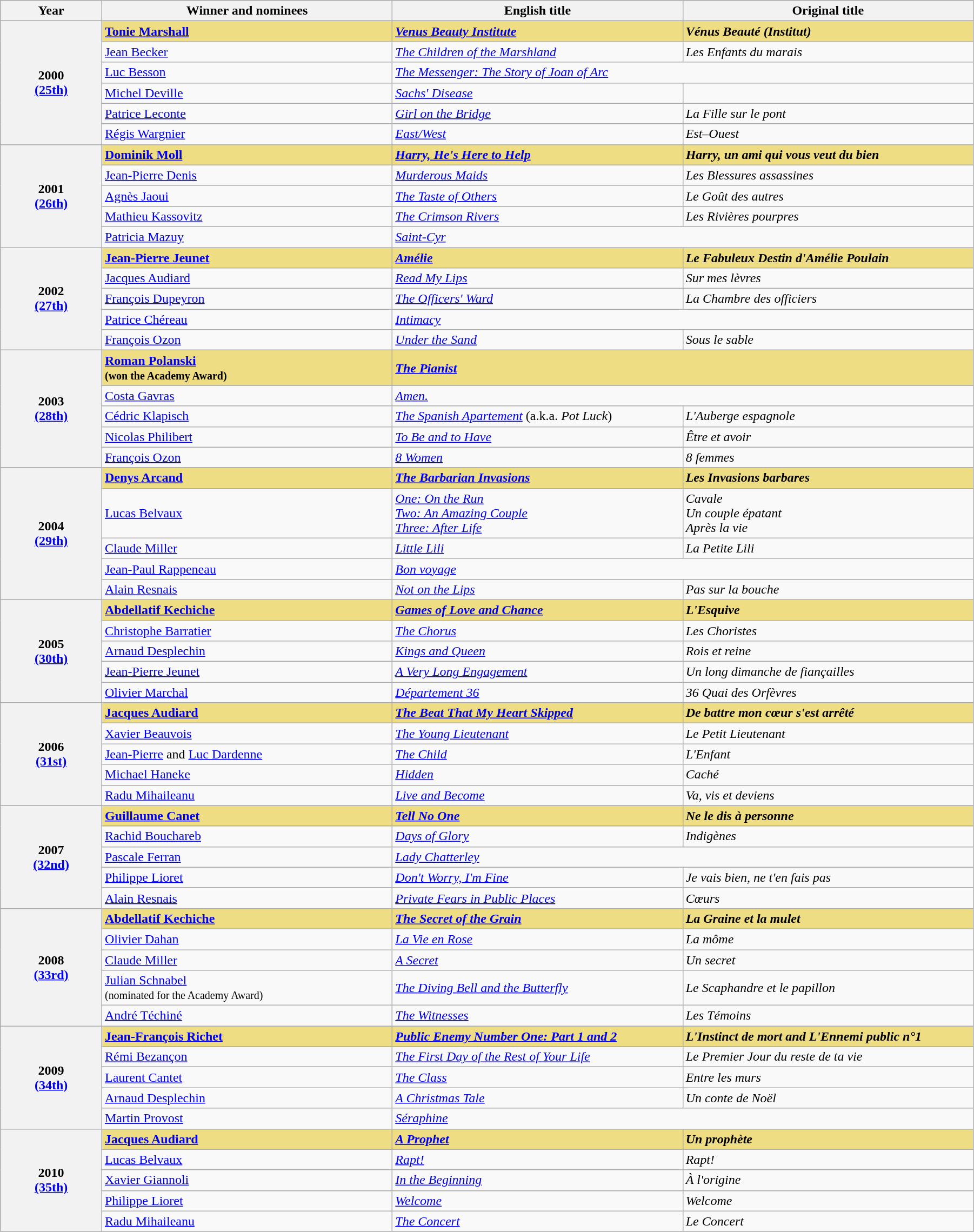<table class="wikitable" width="95%" cellpadding="5">
<tr>
<th width="100">Year</th>
<th width="300">Winner and nominees</th>
<th width="300">English title</th>
<th width="300">Original title</th>
</tr>
<tr>
<th rowspan="6" style="text-align:center;">2000<br><a href='#'>(25th)</a></th>
<td style="background:#eedd82;"><strong><a href='#'>Tonie Marshall</a></strong></td>
<td style="background:#eedd82;"><strong><em><a href='#'>Venus Beauty Institute</a></em></strong></td>
<td style="background:#eedd82;"><strong><em>Vénus Beauté (Institut)</em></strong></td>
</tr>
<tr>
<td><a href='#'>Jean Becker</a></td>
<td><em><a href='#'>The Children of the Marshland</a></em></td>
<td><em>Les Enfants du marais</em></td>
</tr>
<tr>
<td><a href='#'>Luc Besson</a></td>
<td colspan="2"><em><a href='#'>The Messenger: The Story of Joan of Arc</a></em></td>
</tr>
<tr>
<td><a href='#'>Michel Deville</a></td>
<td><em><a href='#'>Sachs' Disease</a></em></td>
<td></td>
</tr>
<tr>
<td><a href='#'>Patrice Leconte</a></td>
<td><em><a href='#'>Girl on the Bridge</a></em></td>
<td><em>La Fille sur le pont</em></td>
</tr>
<tr>
<td><a href='#'>Régis Wargnier</a></td>
<td><em><a href='#'>East/West</a></em></td>
<td><em>Est–Ouest</em></td>
</tr>
<tr>
<th rowspan="5" style="text-align:center;">2001<br><a href='#'>(26th)</a></th>
<td style="background:#eedd82;"><strong><a href='#'>Dominik Moll</a></strong></td>
<td style="background:#eedd82;"><strong><em><a href='#'>Harry, He's Here to Help</a></em></strong></td>
<td style="background:#eedd82;"><strong><em>Harry, un ami qui vous veut du bien</em></strong></td>
</tr>
<tr>
<td><a href='#'>Jean-Pierre Denis</a></td>
<td><em><a href='#'>Murderous Maids</a></em></td>
<td><em>Les Blessures assassines</em></td>
</tr>
<tr>
<td><a href='#'>Agnès Jaoui</a></td>
<td><em><a href='#'>The Taste of Others</a></em></td>
<td><em>Le Goût des autres</em></td>
</tr>
<tr>
<td><a href='#'>Mathieu Kassovitz</a></td>
<td><em><a href='#'>The Crimson Rivers</a></em></td>
<td><em>Les Rivières pourpres</em></td>
</tr>
<tr>
<td><a href='#'>Patricia Mazuy</a></td>
<td colspan="2"><em><a href='#'>Saint-Cyr</a></em></td>
</tr>
<tr>
<th rowspan="5" style="text-align:center;">2002<br><a href='#'>(27th)</a></th>
<td style="background:#eedd82;"><strong><a href='#'>Jean-Pierre Jeunet</a></strong></td>
<td style="background:#eedd82;"><strong><em><a href='#'>Amélie</a></em></strong></td>
<td style="background:#eedd82;"><strong><em>Le Fabuleux Destin d'Amélie Poulain</em></strong></td>
</tr>
<tr>
<td><a href='#'>Jacques Audiard</a></td>
<td><em><a href='#'>Read My Lips</a></em></td>
<td><em>Sur mes lèvres</em></td>
</tr>
<tr>
<td><a href='#'>François Dupeyron</a></td>
<td><em><a href='#'>The Officers' Ward</a></em></td>
<td><em>La Chambre des officiers</em></td>
</tr>
<tr>
<td><a href='#'>Patrice Chéreau</a></td>
<td colspan="2"><em><a href='#'>Intimacy</a></em></td>
</tr>
<tr>
<td><a href='#'>François Ozon</a></td>
<td><em><a href='#'>Under the Sand</a></em></td>
<td><em>Sous le sable</em></td>
</tr>
<tr>
<th rowspan="5" style="text-align:center;">2003<br><a href='#'>(28th)</a></th>
<td style="background:#eedd82;"><strong><a href='#'>Roman Polanski</a><br><small>(won the Academy Award)</small></strong></td>
<td colspan="2" style="background:#eedd82;"><strong><em><a href='#'>The Pianist</a></em></strong></td>
</tr>
<tr>
<td><a href='#'>Costa Gavras</a></td>
<td colspan="2"><em><a href='#'>Amen.</a></em></td>
</tr>
<tr>
<td><a href='#'>Cédric Klapisch</a></td>
<td><em><a href='#'>The Spanish Apartement</a></em> (a.k.a. <em>Pot Luck</em>)</td>
<td><em>L'Auberge espagnole</em></td>
</tr>
<tr>
<td><a href='#'>Nicolas Philibert</a></td>
<td><em><a href='#'>To Be and to Have</a></em></td>
<td><em>Être et avoir</em></td>
</tr>
<tr>
<td><a href='#'>François Ozon</a></td>
<td><em><a href='#'>8 Women</a></em></td>
<td><em>8 femmes</em></td>
</tr>
<tr>
<th rowspan="5" style="text-align:center;">2004<br><a href='#'>(29th)</a></th>
<td style="background:#eedd82;"><strong><a href='#'>Denys Arcand</a></strong></td>
<td style="background:#eedd82;"><strong><em><a href='#'>The Barbarian Invasions</a></em></strong></td>
<td style="background:#eedd82;"><strong><em>Les Invasions barbares</em></strong></td>
</tr>
<tr>
<td><a href='#'>Lucas Belvaux</a></td>
<td><em><a href='#'>One: On the Run</a></em><br><em><a href='#'>Two: An Amazing Couple</a></em><br><em><a href='#'>Three: After Life</a></em></td>
<td><em>Cavale</em><br><em>Un couple épatant</em><br><em>Après la vie</em></td>
</tr>
<tr>
<td><a href='#'>Claude Miller</a></td>
<td><em><a href='#'>Little Lili</a></em></td>
<td><em>La Petite Lili</em></td>
</tr>
<tr>
<td><a href='#'>Jean-Paul Rappeneau</a></td>
<td colspan="2"><em><a href='#'>Bon voyage</a></em></td>
</tr>
<tr>
<td><a href='#'>Alain Resnais</a></td>
<td><em><a href='#'>Not on the Lips</a></em></td>
<td><em>Pas sur la bouche</em></td>
</tr>
<tr>
<th rowspan="5" style="text-align:center;">2005<br><a href='#'>(30th)</a></th>
<td style="background:#eedd82;"><strong><a href='#'>Abdellatif Kechiche</a></strong></td>
<td style="background:#eedd82;"><strong><em><a href='#'>Games of Love and Chance</a></em></strong></td>
<td style="background:#eedd82;"><strong><em>L'Esquive</em></strong></td>
</tr>
<tr>
<td><a href='#'>Christophe Barratier</a></td>
<td><em><a href='#'>The Chorus</a></em></td>
<td><em>Les Choristes</em></td>
</tr>
<tr>
<td><a href='#'>Arnaud Desplechin</a></td>
<td><em><a href='#'>Kings and Queen</a></em></td>
<td><em>Rois et reine</em></td>
</tr>
<tr>
<td><a href='#'>Jean-Pierre Jeunet</a></td>
<td><em><a href='#'>A Very Long Engagement</a></em></td>
<td><em>Un long dimanche de fiançailles</em></td>
</tr>
<tr>
<td><a href='#'>Olivier Marchal</a></td>
<td><em><a href='#'>Département 36</a></em></td>
<td><em>36 Quai des Orfèvres</em></td>
</tr>
<tr>
<th rowspan="5" style="text-align:center;">2006<br><a href='#'>(31st)</a></th>
<td style="background:#eedd82;"><strong><a href='#'>Jacques Audiard</a></strong></td>
<td style="background:#eedd82;"><strong><em><a href='#'>The Beat That My Heart Skipped</a></em></strong></td>
<td style="background:#eedd82;"><strong><em>De battre mon cœur s'est arrêté</em></strong></td>
</tr>
<tr>
<td><a href='#'>Xavier Beauvois</a></td>
<td><em><a href='#'>The Young Lieutenant</a></em></td>
<td><em>Le Petit Lieutenant</em></td>
</tr>
<tr>
<td><a href='#'>Jean-Pierre</a> and <a href='#'>Luc Dardenne</a></td>
<td><em><a href='#'>The Child</a></em></td>
<td><em>L'Enfant</em></td>
</tr>
<tr>
<td><a href='#'>Michael Haneke</a></td>
<td><em><a href='#'>Hidden</a></em></td>
<td><em>Caché</em></td>
</tr>
<tr>
<td><a href='#'>Radu Mihaileanu</a></td>
<td><em><a href='#'>Live and Become</a></em></td>
<td><em>Va, vis et deviens</em></td>
</tr>
<tr>
<th rowspan="5" style="text-align:center;">2007<br><a href='#'>(32nd)</a></th>
<td style="background:#eedd82;"><strong><a href='#'>Guillaume Canet</a></strong></td>
<td style="background:#eedd82;"><strong><em><a href='#'>Tell No One</a></em></strong></td>
<td style="background:#eedd82;"><strong><em>Ne le dis à personne</em></strong></td>
</tr>
<tr>
<td><a href='#'>Rachid Bouchareb</a></td>
<td><em><a href='#'>Days of Glory</a></em></td>
<td><em>Indigènes</em></td>
</tr>
<tr>
<td><a href='#'>Pascale Ferran</a></td>
<td colspan="2"><em><a href='#'>Lady Chatterley</a></em></td>
</tr>
<tr>
<td><a href='#'>Philippe Lioret</a></td>
<td><em><a href='#'>Don't Worry, I'm Fine</a></em></td>
<td><em>Je vais bien, ne t'en fais pas</em></td>
</tr>
<tr>
<td><a href='#'>Alain Resnais</a></td>
<td><em><a href='#'>Private Fears in Public Places</a></em></td>
<td><em>Cœurs</em></td>
</tr>
<tr>
<th rowspan="5" style="text-align:center;">2008<br><a href='#'>(33rd)</a></th>
<td style="background:#eedd82;"><strong><a href='#'>Abdellatif Kechiche</a></strong></td>
<td style="background:#eedd82;"><strong><em><a href='#'>The Secret of the Grain</a></em></strong></td>
<td style="background:#eedd82;"><strong><em>La Graine et la mulet</em></strong></td>
</tr>
<tr>
<td><a href='#'>Olivier Dahan</a></td>
<td><em><a href='#'>La Vie en Rose</a></em></td>
<td><em>La môme</em></td>
</tr>
<tr>
<td><a href='#'>Claude Miller</a></td>
<td><em><a href='#'>A Secret</a></em></td>
<td><em>Un secret</em></td>
</tr>
<tr>
<td><a href='#'>Julian Schnabel</a><br><small>(nominated for the Academy Award)</small></td>
<td><em><a href='#'>The Diving Bell and the Butterfly</a></em></td>
<td><em>Le Scaphandre et le papillon</em></td>
</tr>
<tr>
<td><a href='#'>André Téchiné</a></td>
<td><em><a href='#'>The Witnesses</a></em></td>
<td><em>Les Témoins</em></td>
</tr>
<tr>
<th rowspan="5" style="text-align:center;">2009<br><a href='#'>(34th)</a></th>
<td style="background:#eedd82;"><strong><a href='#'>Jean-François Richet</a></strong></td>
<td style="background:#eedd82;"><strong><em><a href='#'>Public Enemy Number One: Part 1 and 2</a></em></strong></td>
<td style="background:#eedd82;"><strong><em>L'Instinct de mort<em> and </em>L'Ennemi public n°1</em></strong></td>
</tr>
<tr>
<td><a href='#'>Rémi Bezançon</a></td>
<td><em><a href='#'>The First Day of the Rest of Your Life</a></em></td>
<td><em>Le Premier Jour du reste de ta vie</em></td>
</tr>
<tr>
<td><a href='#'>Laurent Cantet</a></td>
<td><em><a href='#'>The Class</a></em></td>
<td><em>Entre les murs</em></td>
</tr>
<tr>
<td><a href='#'>Arnaud Desplechin</a></td>
<td><em><a href='#'>A Christmas Tale</a></em></td>
<td><em>Un conte de Noël</em></td>
</tr>
<tr>
<td><a href='#'>Martin Provost</a></td>
<td colspan="2"><em><a href='#'>Séraphine</a></em></td>
</tr>
<tr>
<th rowspan="5" style="text-align:center;">2010<br><a href='#'>(35th)</a></th>
<td style="background:#eedd82;"><strong><a href='#'>Jacques Audiard</a></strong></td>
<td style="background:#eedd82;"><strong><em><a href='#'>A Prophet</a></em></strong></td>
<td style="background:#eedd82;"><strong><em>Un prophète</em></strong></td>
</tr>
<tr>
<td><a href='#'>Lucas Belvaux</a></td>
<td><em><a href='#'>Rapt!</a></em></td>
<td><em>Rapt!</em></td>
</tr>
<tr>
<td><a href='#'>Xavier Giannoli</a></td>
<td><em><a href='#'>In the Beginning</a></em></td>
<td><em>À l'origine</em></td>
</tr>
<tr>
<td><a href='#'>Philippe Lioret</a></td>
<td><em><a href='#'>Welcome</a></em></td>
<td><em>Welcome</em></td>
</tr>
<tr>
<td><a href='#'>Radu Mihaileanu</a></td>
<td><em><a href='#'>The Concert</a></em></td>
<td><em>Le Concert</em></td>
</tr>
</table>
